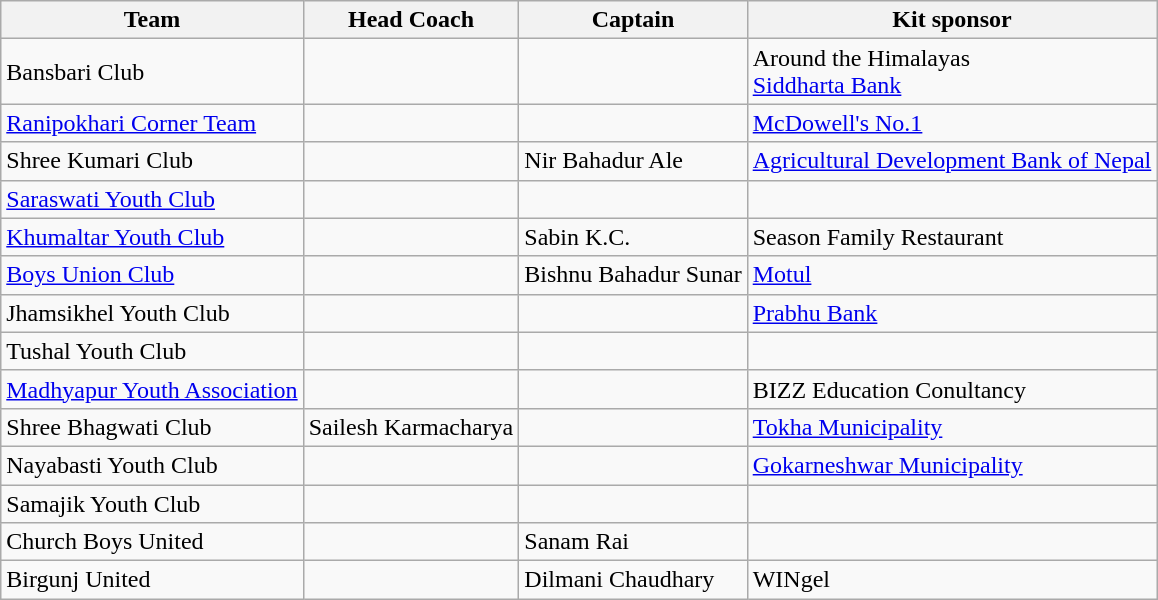<table class="wikitable sortable">
<tr>
<th>Team</th>
<th>Head Coach</th>
<th>Captain</th>
<th>Kit sponsor</th>
</tr>
<tr>
<td>Bansbari Club</td>
<td></td>
<td></td>
<td>Around the Himalayas<br><a href='#'>Siddharta Bank</a></td>
</tr>
<tr>
<td><a href='#'>Ranipokhari Corner Team</a></td>
<td></td>
<td></td>
<td><a href='#'>McDowell's No.1</a></td>
</tr>
<tr>
<td>Shree Kumari Club</td>
<td></td>
<td>Nir Bahadur Ale</td>
<td><a href='#'>Agricultural Development Bank of Nepal</a></td>
</tr>
<tr>
<td><a href='#'>Saraswati Youth Club</a></td>
<td></td>
<td></td>
<td></td>
</tr>
<tr>
<td><a href='#'>Khumaltar Youth Club</a></td>
<td></td>
<td>Sabin K.C.</td>
<td>Season Family Restaurant</td>
</tr>
<tr>
<td><a href='#'>Boys Union Club</a></td>
<td></td>
<td>Bishnu Bahadur Sunar</td>
<td><a href='#'>Motul</a></td>
</tr>
<tr>
<td>Jhamsikhel Youth Club</td>
<td></td>
<td></td>
<td><a href='#'>Prabhu Bank</a></td>
</tr>
<tr>
<td>Tushal Youth Club</td>
<td></td>
<td></td>
<td></td>
</tr>
<tr>
<td><a href='#'>Madhyapur Youth Association</a></td>
<td></td>
<td></td>
<td>BIZZ Education Conultancy</td>
</tr>
<tr>
<td>Shree Bhagwati Club</td>
<td>Sailesh Karmacharya</td>
<td></td>
<td><a href='#'>Tokha Municipality</a></td>
</tr>
<tr>
<td>Nayabasti Youth Club</td>
<td></td>
<td></td>
<td><a href='#'>Gokarneshwar Municipality</a></td>
</tr>
<tr>
<td>Samajik Youth Club</td>
<td></td>
<td></td>
<td></td>
</tr>
<tr>
<td>Church Boys United</td>
<td></td>
<td>Sanam Rai</td>
<td></td>
</tr>
<tr>
<td>Birgunj United</td>
<td></td>
<td>Dilmani Chaudhary</td>
<td>WINgel</td>
</tr>
</table>
